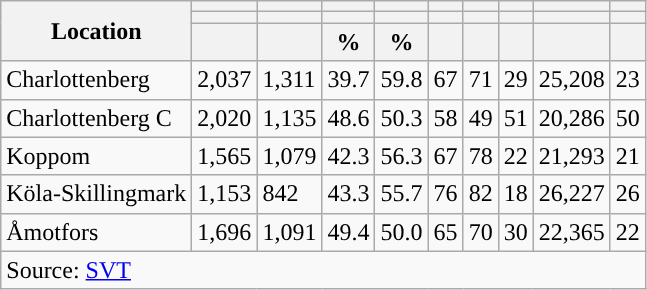<table role="presentation" class="wikitable sortable mw-collapsible">
<tr>
<th rowspan="3">Location</th>
<th></th>
<th></th>
<th></th>
<th></th>
<th></th>
<th></th>
<th></th>
<th></th>
<th></th>
</tr>
<tr>
<th></th>
<th></th>
<th style="background:"></th>
<th style="background:"></th>
<th></th>
<th></th>
<th></th>
<th></th>
<th></th>
</tr>
<tr>
<th data-sort-type="number"></th>
<th data-sort-type="number"></th>
<th data-sort-type="number">%</th>
<th data-sort-type="number">%</th>
<th data-sort-type="number"></th>
<th data-sort-type="number"></th>
<th data-sort-type="number"></th>
<th data-sort-type="number"></th>
<th data-sort-type="number"></th>
</tr>
<tr>
<td align="left">Charlottenberg</td>
<td>2,037</td>
<td>1,311</td>
<td>39.7</td>
<td>59.8</td>
<td>67</td>
<td>71</td>
<td>29</td>
<td>25,208</td>
<td>23</td>
</tr>
<tr>
<td align="left">Charlottenberg C</td>
<td>2,020</td>
<td>1,135</td>
<td>48.6</td>
<td>50.3</td>
<td>58</td>
<td>49</td>
<td>51</td>
<td>20,286</td>
<td>50</td>
</tr>
<tr>
<td align="left">Koppom</td>
<td>1,565</td>
<td>1,079</td>
<td>42.3</td>
<td>56.3</td>
<td>67</td>
<td>78</td>
<td>22</td>
<td>21,293</td>
<td>21</td>
</tr>
<tr>
<td align="left">Köla-Skillingmark</td>
<td>1,153</td>
<td>842</td>
<td>43.3</td>
<td>55.7</td>
<td>76</td>
<td>82</td>
<td>18</td>
<td>26,227</td>
<td>26</td>
</tr>
<tr>
<td align="left">Åmotfors</td>
<td>1,696</td>
<td>1,091</td>
<td>49.4</td>
<td>50.0</td>
<td>65</td>
<td>70</td>
<td>30</td>
<td>22,365</td>
<td>22</td>
</tr>
<tr>
<td colspan="10" align="left">Source: <a href='#'>SVT</a></td>
</tr>
</table>
